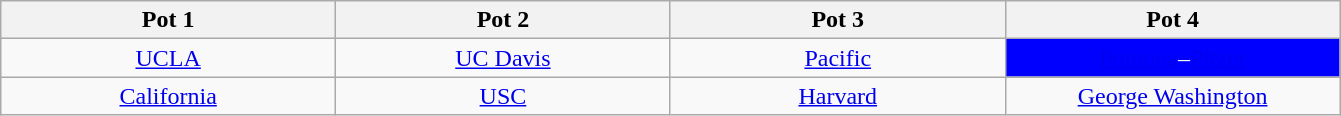<table class="wikitable">
<tr>
<th width=15%>Pot 1</th>
<th width=15%>Pot 2</th>
<th width=15%>Pot 3</th>
<th width=15%>Pot 4</th>
</tr>
<tr>
<td align=center style=><a href='#'><span>UCLA</span></a></td>
<td align=center style=><a href='#'><span>UC Davis</span></a></td>
<td align=center style=><a href='#'><span>Pacific</span></a></td>
<td align=center style="background-color:#0000FF;color:#FFFFFF;"><a href='#'><span>Pomona</span></a>–<a href='#'><span>Pitzer</span></a></td>
</tr>
<tr>
<td align=center style=><a href='#'><span>California</span></a></td>
<td align=center style=><a href='#'><span>USC</span></a></td>
<td align=center style=><a href='#'><span>Harvard</span></a></td>
<td align=center style=><a href='#'><span>George Washington</span></a></td>
</tr>
</table>
